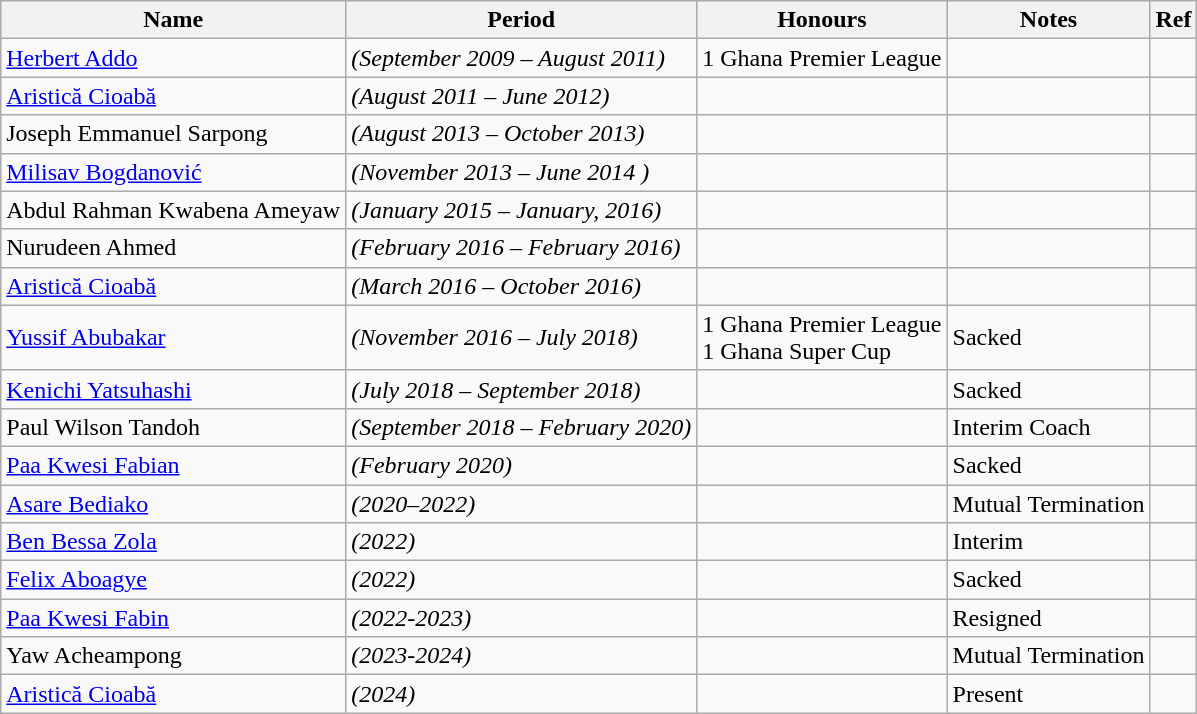<table class="wikitable sortable">
<tr>
<th>Name</th>
<th>Period</th>
<th>Honours</th>
<th>Notes</th>
<th>Ref</th>
</tr>
<tr>
<td> <a href='#'>Herbert Addo</a></td>
<td><em>(September 2009 – August 2011)</em></td>
<td>1 Ghana Premier League</td>
<td></td>
<td><em></em></td>
</tr>
<tr>
<td> <a href='#'>Aristică Cioabă</a></td>
<td><em>(August 2011 – June 2012)</em></td>
<td></td>
<td></td>
<td><em></em></td>
</tr>
<tr>
<td> Joseph Emmanuel Sarpong</td>
<td><em>(August 2013 – October 2013)</em></td>
<td></td>
<td></td>
<td><em></em></td>
</tr>
<tr>
<td> <a href='#'>Milisav Bogdanović</a></td>
<td><em>(November 2013 – June 2014 )</em></td>
<td></td>
<td></td>
<td><em></em></td>
</tr>
<tr>
<td>Abdul Rahman Kwabena Ameyaw</td>
<td><em>(January 2015 – January, 2016)</em></td>
<td></td>
<td></td>
<td></td>
</tr>
<tr>
<td>Nurudeen Ahmed</td>
<td><em>(February 2016 – February 2016)</em></td>
<td></td>
<td></td>
<td></td>
</tr>
<tr>
<td> <a href='#'>Aristică Cioabă</a></td>
<td><em>(March 2016 – October 2016)</em></td>
<td></td>
<td></td>
<td><em></em></td>
</tr>
<tr>
<td> <a href='#'>Yussif Abubakar</a></td>
<td><em>(November 2016 – July 2018)</em></td>
<td>1 Ghana Premier League<br>1 Ghana Super Cup</td>
<td>Sacked</td>
<td><em></em></td>
</tr>
<tr>
<td> <a href='#'>Kenichi Yatsuhashi</a></td>
<td><em>(July 2018 – September 2018)</em></td>
<td></td>
<td>Sacked</td>
<td><em></em></td>
</tr>
<tr>
<td>Paul Wilson Tandoh</td>
<td><em>(September 2018 – February 2020)</em></td>
<td></td>
<td>Interim Coach</td>
<td></td>
</tr>
<tr>
<td><a href='#'>Paa Kwesi Fabian</a></td>
<td><em>(February 2020)</em></td>
<td></td>
<td>Sacked</td>
<td><em></em></td>
</tr>
<tr>
<td> <a href='#'>Asare Bediako</a></td>
<td><em>(2020–2022)</em></td>
<td></td>
<td>Mutual Termination</td>
<td></td>
</tr>
<tr>
<td> <a href='#'>Ben Bessa Zola</a></td>
<td><em>(2022)</em></td>
<td></td>
<td>Interim</td>
<td></td>
</tr>
<tr>
<td> <a href='#'>Felix Aboagye</a></td>
<td><em>(2022)</em></td>
<td></td>
<td>Sacked</td>
<td></td>
</tr>
<tr>
<td> <a href='#'>Paa Kwesi Fabin</a></td>
<td><em>(2022-2023)</em></td>
<td></td>
<td>Resigned</td>
<td></td>
</tr>
<tr>
<td> Yaw Acheampong</td>
<td><em>(2023-2024)</em></td>
<td></td>
<td>Mutual Termination</td>
<td></td>
</tr>
<tr>
<td> <a href='#'>Aristică Cioabă</a></td>
<td><em>(2024)</em></td>
<td></td>
<td>Present</td>
<td></td>
</tr>
</table>
